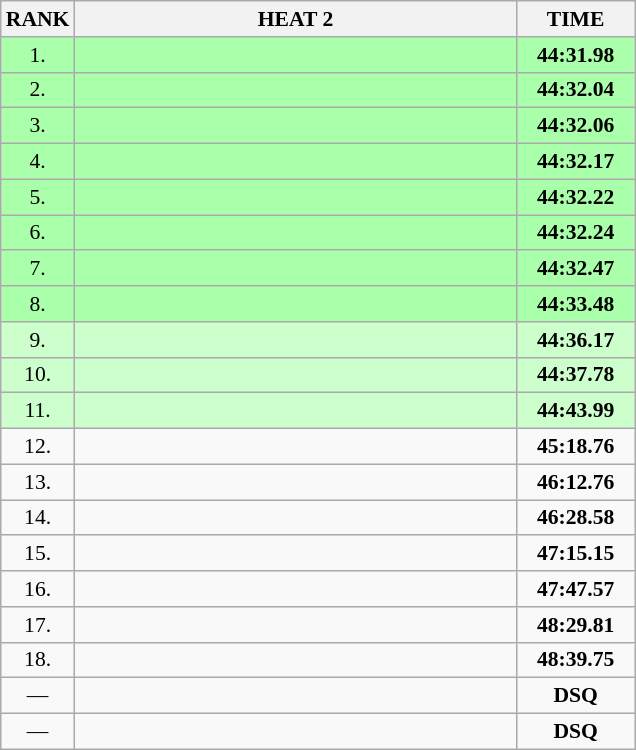<table class="wikitable" style="border-collapse: collapse; font-size: 90%;">
<tr>
<th>RANK</th>
<th align="center" style="width: 20em">HEAT 2</th>
<th style="width: 5em">TIME</th>
</tr>
<tr bgcolor="#aaffaa">
<td align="center">1.</td>
<td></td>
<td align="center"><strong>44:31.98</strong></td>
</tr>
<tr bgcolor="#aaffaa">
<td align="center">2.</td>
<td></td>
<td align="center"><strong>44:32.04</strong></td>
</tr>
<tr bgcolor="#aaffaa">
<td align="center">3.</td>
<td></td>
<td align="center"><strong>44:32.06</strong></td>
</tr>
<tr bgcolor="#aaffaa">
<td align="center">4.</td>
<td></td>
<td align="center"><strong>44:32.17</strong></td>
</tr>
<tr bgcolor="#aaffaa">
<td align="center">5.</td>
<td></td>
<td align="center"><strong>44:32.22</strong></td>
</tr>
<tr bgcolor="#aaffaa">
<td align="center">6.</td>
<td></td>
<td align="center"><strong>44:32.24</strong></td>
</tr>
<tr bgcolor="#aaffaa">
<td align="center">7.</td>
<td></td>
<td align="center"><strong>44:32.47</strong></td>
</tr>
<tr bgcolor="#aaffaa">
<td align="center">8.</td>
<td></td>
<td align="center"><strong>44:33.48</strong></td>
</tr>
<tr bgcolor="#ccffcc">
<td align="center">9.</td>
<td></td>
<td align="center"><strong>44:36.17</strong></td>
</tr>
<tr bgcolor="#ccffcc">
<td align="center">10.</td>
<td></td>
<td align="center"><strong>44:37.78</strong></td>
</tr>
<tr bgcolor="#ccffcc">
<td align="center">11.</td>
<td></td>
<td align="center"><strong>44:43.99</strong></td>
</tr>
<tr>
<td align="center">12.</td>
<td></td>
<td align="center"><strong>45:18.76</strong></td>
</tr>
<tr>
<td align="center">13.</td>
<td></td>
<td align="center"><strong>46:12.76</strong></td>
</tr>
<tr>
<td align="center">14.</td>
<td></td>
<td align="center"><strong>46:28.58</strong></td>
</tr>
<tr>
<td align="center">15.</td>
<td></td>
<td align="center"><strong>47:15.15</strong></td>
</tr>
<tr>
<td align="center">16.</td>
<td></td>
<td align="center"><strong>47:47.57</strong></td>
</tr>
<tr>
<td align="center">17.</td>
<td></td>
<td align="center"><strong>48:29.81</strong></td>
</tr>
<tr>
<td align="center">18.</td>
<td></td>
<td align="center"><strong>48:39.75</strong></td>
</tr>
<tr>
<td align="center">—</td>
<td></td>
<td align="center"><strong>DSQ</strong></td>
</tr>
<tr>
<td align="center">—</td>
<td></td>
<td align="center"><strong>DSQ</strong></td>
</tr>
</table>
